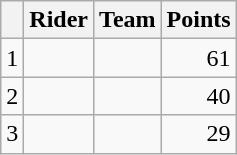<table class="wikitable">
<tr>
<th></th>
<th scope="col">Rider</th>
<th scope="col">Team</th>
<th scope="col">Points</th>
</tr>
<tr>
<td style="text-align:center;">1</td>
<td></td>
<td></td>
<td style="text-align:right;">61</td>
</tr>
<tr>
<td style="text-align:center;">2</td>
<td></td>
<td></td>
<td style="text-align:right;">40</td>
</tr>
<tr>
<td style="text-align:center;">3</td>
<td></td>
<td></td>
<td style="text-align:right;">29</td>
</tr>
</table>
